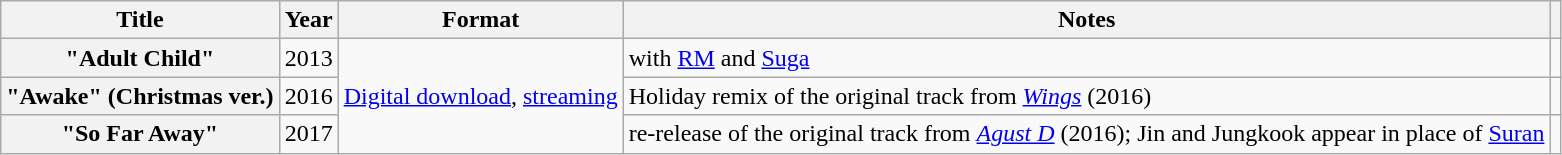<table class="wikitable plainrowheaders">
<tr>
<th scope="col">Title</th>
<th scope="col">Year</th>
<th scope="col">Format</th>
<th scope="col">Notes</th>
<th scope="col"></th>
</tr>
<tr>
<th scope="row">"Adult Child"</th>
<td>2013</td>
<td rowspan="6"><a href='#'>Digital download</a>, <a href='#'>streaming</a></td>
<td>with <a href='#'>RM</a> and <a href='#'>Suga</a></td>
<td style="text-align:center;"></td>
</tr>
<tr>
<th scope="row">"Awake" (Christmas ver.)</th>
<td>2016</td>
<td>Holiday remix of the original track from <em><a href='#'>Wings</a></em> (2016)</td>
<td style="text-align:center;"></td>
</tr>
<tr>
<th scope="row">"So Far Away" </th>
<td>2017</td>
<td>re-release of the original track from <em><a href='#'>Agust D</a></em> (2016); Jin and Jungkook appear in place of <a href='#'>Suran</a></td>
<td style="text-align:center;"></td>
</tr>
</table>
